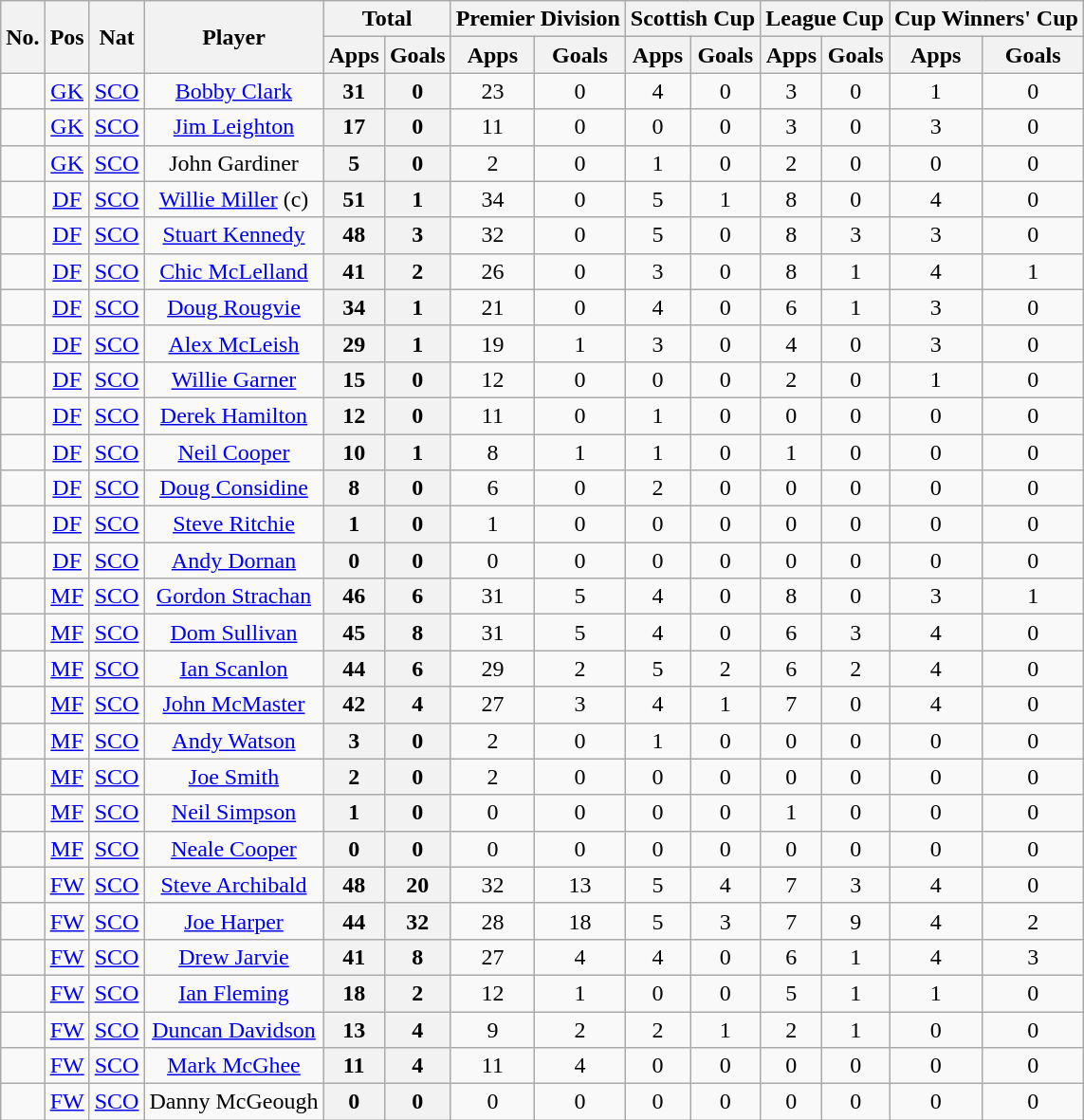<table class="wikitable sortable" style="text-align: center;">
<tr>
<th rowspan="2"><abbr>No.</abbr></th>
<th rowspan="2"><abbr>Pos</abbr></th>
<th rowspan="2"><abbr>Nat</abbr></th>
<th rowspan="2">Player</th>
<th colspan="2">Total</th>
<th colspan="2">Premier Division</th>
<th colspan="2">Scottish Cup</th>
<th colspan="2">League Cup</th>
<th colspan="2">Cup Winners' Cup</th>
</tr>
<tr>
<th>Apps</th>
<th>Goals</th>
<th>Apps</th>
<th>Goals</th>
<th>Apps</th>
<th>Goals</th>
<th>Apps</th>
<th>Goals</th>
<th>Apps</th>
<th>Goals</th>
</tr>
<tr>
<td></td>
<td><a href='#'>GK</a></td>
<td> <a href='#'>SCO</a></td>
<td><a href='#'>Bobby Clark</a></td>
<th>31</th>
<th>0</th>
<td>23</td>
<td>0</td>
<td>4</td>
<td>0</td>
<td>3</td>
<td>0</td>
<td>1</td>
<td>0</td>
</tr>
<tr>
<td></td>
<td><a href='#'>GK</a></td>
<td> <a href='#'>SCO</a></td>
<td><a href='#'>Jim Leighton</a></td>
<th>17</th>
<th>0</th>
<td>11</td>
<td>0</td>
<td>0</td>
<td>0</td>
<td>3</td>
<td>0</td>
<td>3</td>
<td>0</td>
</tr>
<tr>
<td></td>
<td><a href='#'>GK</a></td>
<td> <a href='#'>SCO</a></td>
<td>John Gardiner</td>
<th>5</th>
<th>0</th>
<td>2</td>
<td>0</td>
<td>1</td>
<td>0</td>
<td>2</td>
<td>0</td>
<td>0</td>
<td>0</td>
</tr>
<tr>
<td></td>
<td><a href='#'>DF</a></td>
<td> <a href='#'>SCO</a></td>
<td><a href='#'>Willie Miller</a> (c)</td>
<th>51</th>
<th>1</th>
<td>34</td>
<td>0</td>
<td>5</td>
<td>1</td>
<td>8</td>
<td>0</td>
<td>4</td>
<td>0</td>
</tr>
<tr>
<td></td>
<td><a href='#'>DF</a></td>
<td> <a href='#'>SCO</a></td>
<td><a href='#'>Stuart Kennedy</a></td>
<th>48</th>
<th>3</th>
<td>32</td>
<td>0</td>
<td>5</td>
<td>0</td>
<td>8</td>
<td>3</td>
<td>3</td>
<td>0</td>
</tr>
<tr>
<td></td>
<td><a href='#'>DF</a></td>
<td> <a href='#'>SCO</a></td>
<td><a href='#'>Chic McLelland</a></td>
<th>41</th>
<th>2</th>
<td>26</td>
<td>0</td>
<td>3</td>
<td>0</td>
<td>8</td>
<td>1</td>
<td>4</td>
<td>1</td>
</tr>
<tr>
<td></td>
<td><a href='#'>DF</a></td>
<td> <a href='#'>SCO</a></td>
<td><a href='#'>Doug Rougvie</a></td>
<th>34</th>
<th>1</th>
<td>21</td>
<td>0</td>
<td>4</td>
<td>0</td>
<td>6</td>
<td>1</td>
<td>3</td>
<td>0</td>
</tr>
<tr>
<td></td>
<td><a href='#'>DF</a></td>
<td> <a href='#'>SCO</a></td>
<td><a href='#'>Alex McLeish</a></td>
<th>29</th>
<th>1</th>
<td>19</td>
<td>1</td>
<td>3</td>
<td>0</td>
<td>4</td>
<td>0</td>
<td>3</td>
<td>0</td>
</tr>
<tr>
<td></td>
<td><a href='#'>DF</a></td>
<td> <a href='#'>SCO</a></td>
<td><a href='#'>Willie Garner</a></td>
<th>15</th>
<th>0</th>
<td>12</td>
<td>0</td>
<td>0</td>
<td>0</td>
<td>2</td>
<td>0</td>
<td>1</td>
<td>0</td>
</tr>
<tr>
<td></td>
<td><a href='#'>DF</a></td>
<td> <a href='#'>SCO</a></td>
<td><a href='#'>Derek Hamilton</a></td>
<th>12</th>
<th>0</th>
<td>11</td>
<td>0</td>
<td>1</td>
<td>0</td>
<td>0</td>
<td>0</td>
<td>0</td>
<td>0</td>
</tr>
<tr>
<td></td>
<td><a href='#'>DF</a></td>
<td> <a href='#'>SCO</a></td>
<td><a href='#'>Neil Cooper</a></td>
<th>10</th>
<th>1</th>
<td>8</td>
<td>1</td>
<td>1</td>
<td>0</td>
<td>1</td>
<td>0</td>
<td>0</td>
<td>0</td>
</tr>
<tr>
<td></td>
<td><a href='#'>DF</a></td>
<td> <a href='#'>SCO</a></td>
<td><a href='#'>Doug Considine</a></td>
<th>8</th>
<th>0</th>
<td>6</td>
<td>0</td>
<td>2</td>
<td>0</td>
<td>0</td>
<td>0</td>
<td>0</td>
<td>0</td>
</tr>
<tr>
<td></td>
<td><a href='#'>DF</a></td>
<td> <a href='#'>SCO</a></td>
<td><a href='#'>Steve Ritchie</a></td>
<th>1</th>
<th>0</th>
<td>1</td>
<td>0</td>
<td>0</td>
<td>0</td>
<td>0</td>
<td>0</td>
<td>0</td>
<td>0</td>
</tr>
<tr>
<td></td>
<td><a href='#'>DF</a></td>
<td> <a href='#'>SCO</a></td>
<td><a href='#'>Andy Dornan</a></td>
<th>0</th>
<th>0</th>
<td>0</td>
<td>0</td>
<td>0</td>
<td>0</td>
<td>0</td>
<td>0</td>
<td>0</td>
<td>0</td>
</tr>
<tr>
<td></td>
<td><a href='#'>MF</a></td>
<td> <a href='#'>SCO</a></td>
<td><a href='#'>Gordon Strachan</a></td>
<th>46</th>
<th>6</th>
<td>31</td>
<td>5</td>
<td>4</td>
<td>0</td>
<td>8</td>
<td>0</td>
<td>3</td>
<td>1</td>
</tr>
<tr>
<td></td>
<td><a href='#'>MF</a></td>
<td> <a href='#'>SCO</a></td>
<td><a href='#'>Dom Sullivan</a></td>
<th>45</th>
<th>8</th>
<td>31</td>
<td>5</td>
<td>4</td>
<td>0</td>
<td>6</td>
<td>3</td>
<td>4</td>
<td>0</td>
</tr>
<tr>
<td></td>
<td><a href='#'>MF</a></td>
<td> <a href='#'>SCO</a></td>
<td><a href='#'>Ian Scanlon</a></td>
<th>44</th>
<th>6</th>
<td>29</td>
<td>2</td>
<td>5</td>
<td>2</td>
<td>6</td>
<td>2</td>
<td>4</td>
<td>0</td>
</tr>
<tr>
<td></td>
<td><a href='#'>MF</a></td>
<td> <a href='#'>SCO</a></td>
<td><a href='#'>John McMaster</a></td>
<th>42</th>
<th>4</th>
<td>27</td>
<td>3</td>
<td>4</td>
<td>1</td>
<td>7</td>
<td>0</td>
<td>4</td>
<td>0</td>
</tr>
<tr>
<td></td>
<td><a href='#'>MF</a></td>
<td> <a href='#'>SCO</a></td>
<td><a href='#'>Andy Watson</a></td>
<th>3</th>
<th>0</th>
<td>2</td>
<td>0</td>
<td>1</td>
<td>0</td>
<td>0</td>
<td>0</td>
<td>0</td>
<td>0</td>
</tr>
<tr>
<td></td>
<td><a href='#'>MF</a></td>
<td> <a href='#'>SCO</a></td>
<td><a href='#'>Joe Smith</a></td>
<th>2</th>
<th>0</th>
<td>2</td>
<td>0</td>
<td>0</td>
<td>0</td>
<td>0</td>
<td>0</td>
<td>0</td>
<td>0</td>
</tr>
<tr>
<td></td>
<td><a href='#'>MF</a></td>
<td> <a href='#'>SCO</a></td>
<td><a href='#'>Neil Simpson</a></td>
<th>1</th>
<th>0</th>
<td>0</td>
<td>0</td>
<td>0</td>
<td>0</td>
<td>1</td>
<td>0</td>
<td>0</td>
<td>0</td>
</tr>
<tr>
<td></td>
<td><a href='#'>MF</a></td>
<td> <a href='#'>SCO</a></td>
<td><a href='#'>Neale Cooper</a></td>
<th>0</th>
<th>0</th>
<td>0</td>
<td>0</td>
<td>0</td>
<td>0</td>
<td>0</td>
<td>0</td>
<td>0</td>
<td>0</td>
</tr>
<tr>
<td></td>
<td><a href='#'>FW</a></td>
<td> <a href='#'>SCO</a></td>
<td><a href='#'>Steve Archibald</a></td>
<th>48</th>
<th>20</th>
<td>32</td>
<td>13</td>
<td>5</td>
<td>4</td>
<td>7</td>
<td>3</td>
<td>4</td>
<td>0</td>
</tr>
<tr>
<td></td>
<td><a href='#'>FW</a></td>
<td> <a href='#'>SCO</a></td>
<td><a href='#'>Joe Harper</a></td>
<th>44</th>
<th>32</th>
<td>28</td>
<td>18</td>
<td>5</td>
<td>3</td>
<td>7</td>
<td>9</td>
<td>4</td>
<td>2</td>
</tr>
<tr>
<td></td>
<td><a href='#'>FW</a></td>
<td> <a href='#'>SCO</a></td>
<td><a href='#'>Drew Jarvie</a></td>
<th>41</th>
<th>8</th>
<td>27</td>
<td>4</td>
<td>4</td>
<td>0</td>
<td>6</td>
<td>1</td>
<td>4</td>
<td>3</td>
</tr>
<tr>
<td></td>
<td><a href='#'>FW</a></td>
<td> <a href='#'>SCO</a></td>
<td><a href='#'>Ian Fleming</a></td>
<th>18</th>
<th>2</th>
<td>12</td>
<td>1</td>
<td>0</td>
<td>0</td>
<td>5</td>
<td>1</td>
<td>1</td>
<td>0</td>
</tr>
<tr>
<td></td>
<td><a href='#'>FW</a></td>
<td> <a href='#'>SCO</a></td>
<td><a href='#'>Duncan Davidson</a></td>
<th>13</th>
<th>4</th>
<td>9</td>
<td>2</td>
<td>2</td>
<td>1</td>
<td>2</td>
<td>1</td>
<td>0</td>
<td>0</td>
</tr>
<tr>
<td></td>
<td><a href='#'>FW</a></td>
<td> <a href='#'>SCO</a></td>
<td><a href='#'>Mark McGhee</a></td>
<th>11</th>
<th>4</th>
<td>11</td>
<td>4</td>
<td>0</td>
<td>0</td>
<td>0</td>
<td>0</td>
<td>0</td>
<td>0</td>
</tr>
<tr>
<td></td>
<td><a href='#'>FW</a></td>
<td> <a href='#'>SCO</a></td>
<td>Danny McGeough</td>
<th>0</th>
<th>0</th>
<td>0</td>
<td>0</td>
<td>0</td>
<td>0</td>
<td>0</td>
<td>0</td>
<td>0</td>
<td>0</td>
</tr>
</table>
